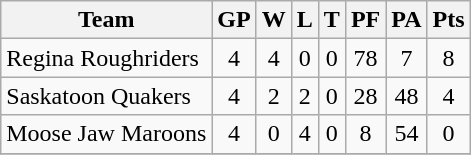<table class="wikitable">
<tr>
<th>Team</th>
<th>GP</th>
<th>W</th>
<th>L</th>
<th>T</th>
<th>PF</th>
<th>PA</th>
<th>Pts</th>
</tr>
<tr align="center">
<td align="left">Regina Roughriders</td>
<td>4</td>
<td>4</td>
<td>0</td>
<td>0</td>
<td>78</td>
<td>7</td>
<td>8</td>
</tr>
<tr align="center">
<td align="left">Saskatoon Quakers</td>
<td>4</td>
<td>2</td>
<td>2</td>
<td>0</td>
<td>28</td>
<td>48</td>
<td>4</td>
</tr>
<tr align="center">
<td align="left">Moose Jaw Maroons</td>
<td>4</td>
<td>0</td>
<td>4</td>
<td>0</td>
<td>8</td>
<td>54</td>
<td>0</td>
</tr>
<tr align="center">
</tr>
</table>
